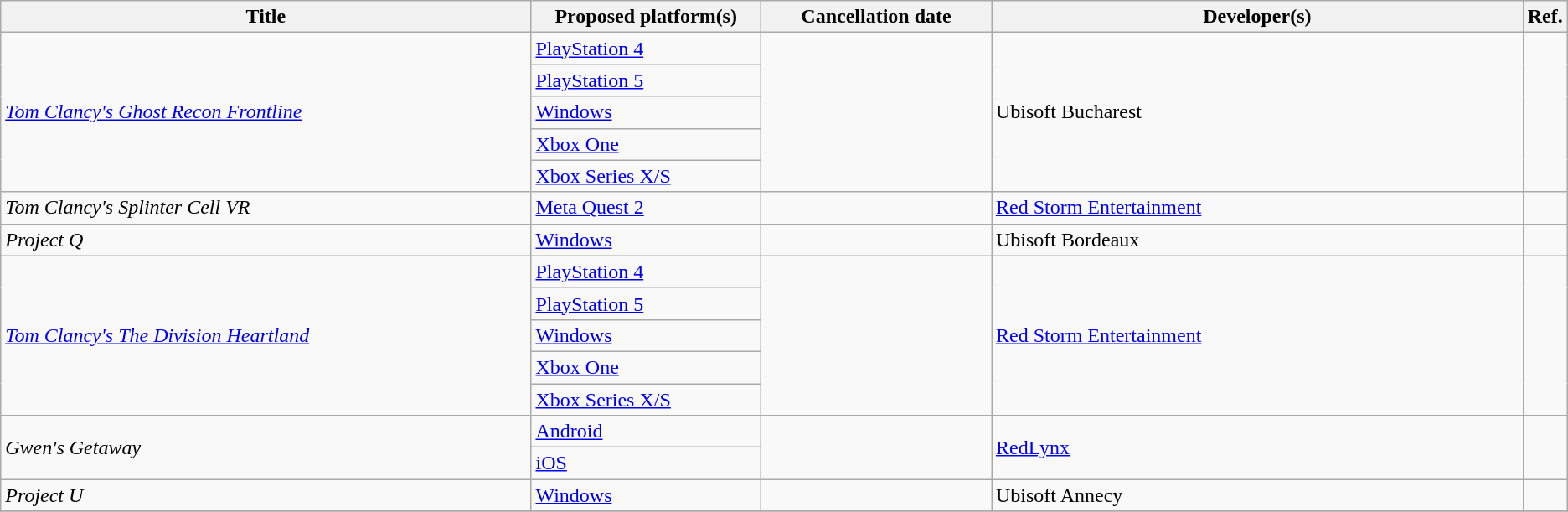<table class="wikitable sortable">
<tr>
<th style="width:35%">Title</th>
<th style="width:15%">Proposed platform(s)</th>
<th style="width:15%">Cancellation date</th>
<th style="width:40%">Developer(s)</th>
<th style="width:5%" class="unsortable">Ref.</th>
</tr>
<tr>
<td rowspan="5"><em><a href='#'>Tom Clancy's Ghost Recon Frontline</a></em></td>
<td><a href='#'>PlayStation 4</a></td>
<td rowspan="5"></td>
<td rowspan="5">Ubisoft Bucharest</td>
<td rowspan="5"></td>
</tr>
<tr>
<td><a href='#'>PlayStation 5</a></td>
</tr>
<tr>
<td><a href='#'>Windows</a></td>
</tr>
<tr>
<td><a href='#'>Xbox One</a></td>
</tr>
<tr>
<td><a href='#'>Xbox Series X/S</a></td>
</tr>
<tr>
<td><em>Tom Clancy's Splinter Cell VR</em></td>
<td><a href='#'>Meta Quest 2</a></td>
<td></td>
<td><a href='#'>Red Storm Entertainment</a></td>
<td></td>
</tr>
<tr>
<td><em>Project Q</em></td>
<td><a href='#'>Windows</a></td>
<td></td>
<td>Ubisoft Bordeaux</td>
<td></td>
</tr>
<tr>
<td rowspan="5"><em><a href='#'>Tom Clancy's The Division Heartland</a></em></td>
<td><a href='#'>PlayStation 4</a></td>
<td rowspan="5"></td>
<td rowspan="5"><a href='#'>Red Storm Entertainment</a></td>
<td rowspan="5"></td>
</tr>
<tr>
<td><a href='#'>PlayStation 5</a></td>
</tr>
<tr>
<td><a href='#'>Windows</a></td>
</tr>
<tr>
<td><a href='#'>Xbox One</a></td>
</tr>
<tr>
<td><a href='#'>Xbox Series X/S</a></td>
</tr>
<tr>
<td rowspan="2"><em>Gwen's Getaway</em></td>
<td><a href='#'>Android</a></td>
<td rowspan="2"></td>
<td rowspan="2"><a href='#'>RedLynx</a></td>
<td rowspan="2"></td>
</tr>
<tr>
<td><a href='#'>iOS</a></td>
</tr>
<tr>
<td><em>Project U</em></td>
<td><a href='#'>Windows</a></td>
<td></td>
<td>Ubisoft Annecy</td>
<td></td>
</tr>
<tr>
</tr>
</table>
